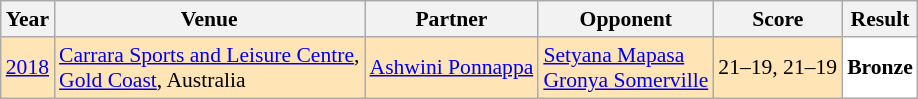<table class="sortable wikitable" style="font-size: 90%;">
<tr>
<th>Year</th>
<th>Venue</th>
<th>Partner</th>
<th>Opponent</th>
<th>Score</th>
<th>Result</th>
</tr>
<tr style="background:#FFE4B5">
<td align="center"><a href='#'>2018</a></td>
<td align="left"><a href='#'>Carrara Sports and Leisure Centre</a>,<br><a href='#'>Gold Coast</a>, Australia</td>
<td align="left"> <a href='#'>Ashwini Ponnappa</a></td>
<td align="left"> <a href='#'>Setyana Mapasa</a><br> <a href='#'>Gronya Somerville</a></td>
<td align="left">21–19, 21–19</td>
<td style="text-align:left; background:white"> <strong>Bronze</strong></td>
</tr>
</table>
